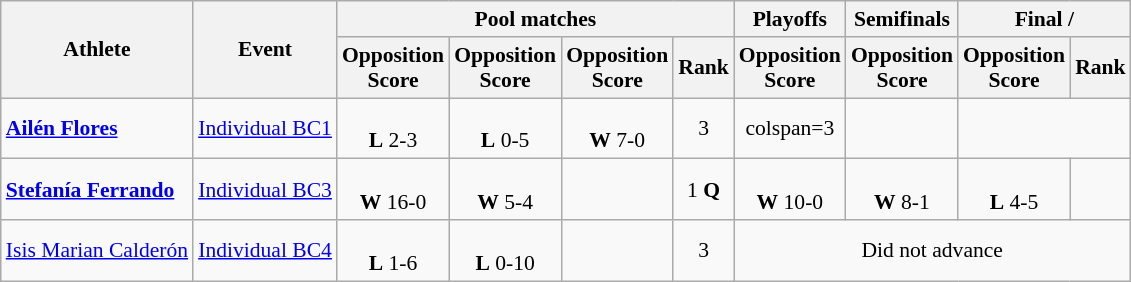<table class=wikitable style="font-size:90%">
<tr>
<th rowspan="2">Athlete</th>
<th rowspan="2">Event</th>
<th colspan="4">Pool matches</th>
<th>Playoffs</th>
<th>Semifinals</th>
<th colspan=2>Final / </th>
</tr>
<tr>
<th>Opposition<br>Score</th>
<th>Opposition<br>Score</th>
<th>Opposition<br>Score</th>
<th>Rank</th>
<th>Opposition<br>Score</th>
<th>Opposition<br>Score</th>
<th>Opposition<br>Score</th>
<th>Rank</th>
</tr>
<tr align=center>
<td align=left><strong><a href='#'>Ailén Flores</a></strong></td>
<td align=left><a href='#'>Individual BC1</a></td>
<td><br><strong>L</strong> 2-3</td>
<td><br><strong>L</strong> 0-5</td>
<td><br><strong>W</strong> 7-0</td>
<td>3</td>
<td>colspan=3 </td>
<td></td>
</tr>
<tr align=center>
<td align=left><strong><a href='#'>Stefanía Ferrando</a></strong></td>
<td align=left><a href='#'>Individual BC3</a></td>
<td><br><strong>W</strong> 16-0</td>
<td><br><strong>W</strong> 5-4</td>
<td></td>
<td>1 <strong>Q</strong></td>
<td><br><strong>W</strong> 10-0</td>
<td><br><strong>W</strong> 8-1</td>
<td><br><strong>L</strong> 4-5</td>
<td></td>
</tr>
<tr align=center>
<td align=left><a href='#'>Isis Marian Calderón</a></td>
<td align=left><a href='#'>Individual BC4</a></td>
<td><br><strong>L</strong> 1-6</td>
<td><br><strong>L</strong> 0-10</td>
<td></td>
<td>3</td>
<td colspan=4>Did not advance</td>
</tr>
</table>
